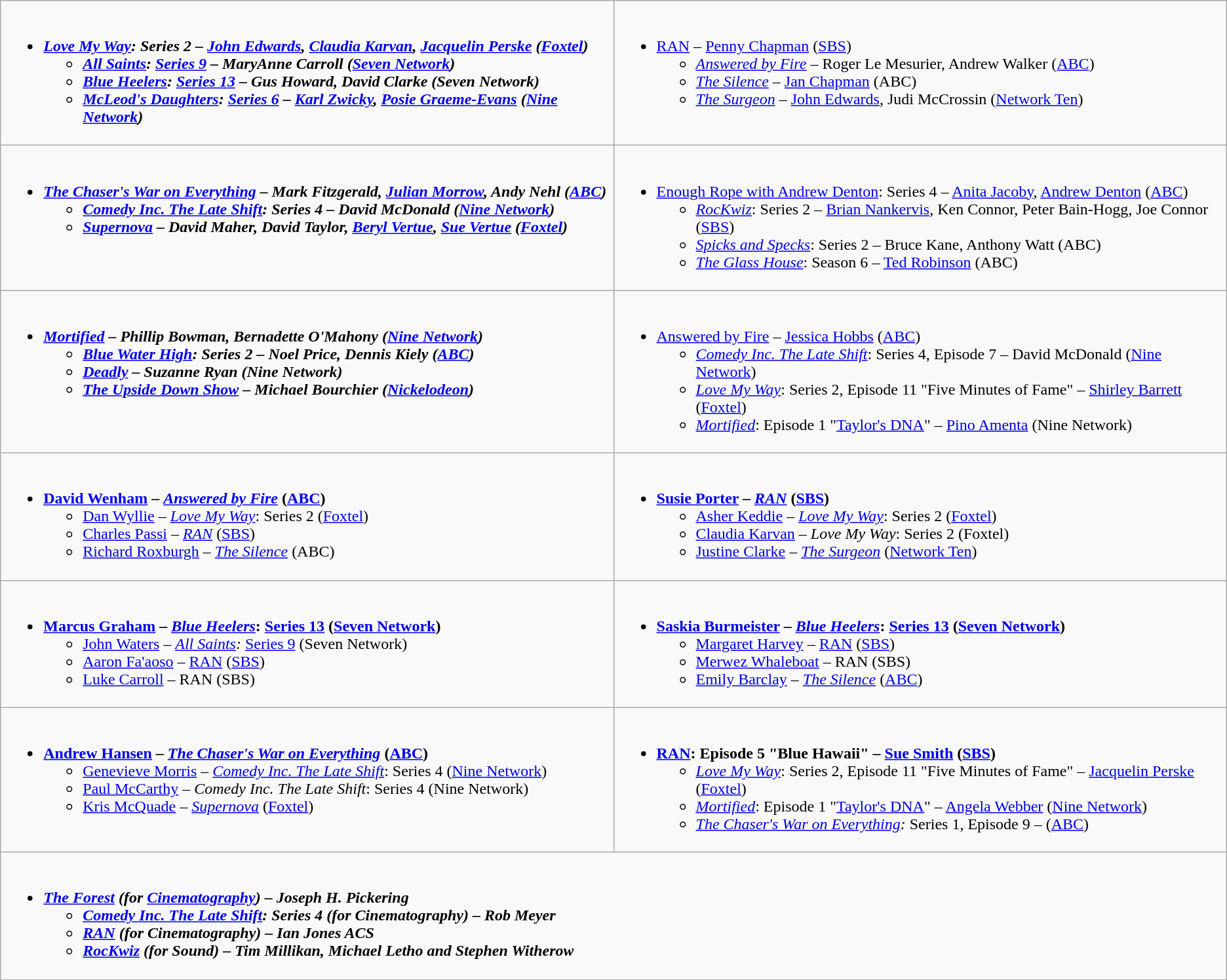<table class="wikitable">
<tr>
<td width="50%" valign="top"><br><ul><li><strong><em><a href='#'>Love My Way</a><em>: Series 2 – <a href='#'>John Edwards</a>, <a href='#'>Claudia Karvan</a>, <a href='#'>Jacquelin Perske</a> (<a href='#'>Foxtel</a>)<strong><ul><li></em><a href='#'>All Saints</a><em>: <a href='#'>Series 9</a> – MaryAnne Carroll (<a href='#'>Seven Network</a>)</li><li></em><a href='#'>Blue Heelers</a><em>: <a href='#'>Series 13</a> – Gus Howard, David Clarke (Seven Network)</li><li></em><a href='#'>McLeod's Daughters</a><em>: <a href='#'>Series 6</a> – <a href='#'>Karl Zwicky</a>, <a href='#'>Posie Graeme-Evans</a> (<a href='#'>Nine Network</a>)</li></ul></li></ul></td>
<td width="50%" valign="top"><br><ul><li></em></strong><a href='#'>RAN</a></em> – <a href='#'>Penny Chapman</a> (<a href='#'>SBS</a>)</strong><ul><li><em><a href='#'>Answered by Fire</a></em> – Roger Le Mesurier, Andrew Walker (<a href='#'>ABC</a>)</li><li><em><a href='#'>The Silence</a></em> – <a href='#'>Jan Chapman</a> (ABC)</li><li><em><a href='#'>The Surgeon</a></em> – <a href='#'>John Edwards</a>, Judi McCrossin (<a href='#'>Network Ten</a>)</li></ul></li></ul></td>
</tr>
<tr>
<td width="50%" valign="top"><br><ul><li><strong><em><a href='#'>The Chaser's War on Everything</a><em> – Mark Fitzgerald, <a href='#'>Julian Morrow</a>, Andy Nehl (<a href='#'>ABC</a>)<strong><ul><li></em><a href='#'>Comedy Inc. The Late Shift</a><em>: Series 4 – David McDonald (<a href='#'>Nine Network</a>)</li><li></em><a href='#'>Supernova</a><em> – David Maher, David Taylor, <a href='#'>Beryl Vertue</a>, <a href='#'>Sue Vertue</a> (<a href='#'>Foxtel</a>)</li></ul></li></ul></td>
<td><br><ul><li></em></strong><a href='#'>Enough Rope with Andrew Denton</a></em>: Series 4 – <a href='#'>Anita Jacoby</a>, <a href='#'>Andrew Denton</a> (<a href='#'>ABC</a>)</strong><ul><li><em><a href='#'>RocKwiz</a></em>: Series 2 – <a href='#'>Brian Nankervis</a>, Ken Connor, Peter Bain-Hogg, Joe Connor (<a href='#'>SBS</a>)</li><li><em><a href='#'>Spicks and Specks</a></em>: Series 2 – Bruce Kane, Anthony Watt (ABC)</li><li><em><a href='#'>The Glass House</a></em>: Season 6 – <a href='#'>Ted Robinson</a> (ABC)</li></ul></li></ul></td>
</tr>
<tr>
<td valign="top"><br><ul><li><strong><em><a href='#'>Mortified</a><em> – Phillip Bowman, Bernadette O'Mahony (<a href='#'>Nine Network</a>)<strong><ul><li></em><a href='#'>Blue Water High</a><em>: Series 2 – Noel Price, Dennis Kiely (<a href='#'>ABC</a>)</li><li></em><a href='#'>Deadly</a><em> – Suzanne Ryan (Nine Network)</li><li></em><a href='#'>The Upside Down Show</a><em> – Michael Bourchier (<a href='#'>Nickelodeon</a>)</li></ul></li></ul></td>
<td><br><ul><li></em></strong><a href='#'>Answered by Fire</a></em> – <a href='#'>Jessica Hobbs</a> (<a href='#'>ABC</a>)</strong><ul><li><em><a href='#'>Comedy Inc. The Late Shift</a></em>: Series 4, Episode 7 – David McDonald (<a href='#'>Nine Network</a>)</li><li><em><a href='#'>Love My Way</a></em>: Series 2, Episode 11 "Five Minutes of Fame" – <a href='#'>Shirley Barrett</a> (<a href='#'>Foxtel</a>)</li><li><em><a href='#'>Mortified</a></em>: Episode 1 "<a href='#'>Taylor's DNA</a>" – <a href='#'>Pino Amenta</a> (Nine Network)</li></ul></li></ul></td>
</tr>
<tr>
<td valign="top"><br><ul><li><strong><a href='#'>David Wenham</a> – <em><a href='#'>Answered by Fire</a></em> (<a href='#'>ABC</a>)</strong><ul><li><a href='#'>Dan Wyllie</a> – <em><a href='#'>Love My Way</a></em>: Series 2 (<a href='#'>Foxtel</a>)</li><li><a href='#'>Charles Passi</a> – <a href='#'><em>RAN</em></a> (<a href='#'>SBS</a>)</li><li><a href='#'>Richard Roxburgh</a> – <em><a href='#'>The Silence</a></em> (ABC)</li></ul></li></ul></td>
<td valign="top"><br><ul><li><strong><a href='#'>Susie Porter</a> – <em><a href='#'>RAN</a></em> (<a href='#'>SBS</a>)</strong><ul><li><a href='#'>Asher Keddie</a> – <em><a href='#'>Love My Way</a></em>: Series 2 (<a href='#'>Foxtel</a>)</li><li><a href='#'>Claudia Karvan</a> – <em>Love My Way</em>: Series 2 (Foxtel)</li><li><a href='#'>Justine Clarke</a> – <em><a href='#'>The Surgeon</a></em> (<a href='#'>Network Ten</a>)</li></ul></li></ul></td>
</tr>
<tr>
<td valign="top"><br><ul><li><strong><a href='#'>Marcus Graham</a> – <em><a href='#'>Blue Heelers</a></em>: <a href='#'>Series 13</a> (<a href='#'>Seven Network</a>)</strong><ul><li><a href='#'>John Waters</a> – <em><a href='#'>All Saints</a>:</em> <a href='#'>Series 9</a> (Seven Network)</li><li><a href='#'>Aaron Fa'aoso</a> – <a href='#'>RAN</a> (<a href='#'>SBS</a>)</li><li><a href='#'>Luke Carroll</a> – RAN (SBS)</li></ul></li></ul></td>
<td valign="top"><br><ul><li><strong><a href='#'>Saskia Burmeister</a> – <em><a href='#'>Blue Heelers</a></em>: <a href='#'>Series 13</a> (<a href='#'>Seven Network</a>)</strong><ul><li><a href='#'>Margaret Harvey</a> – <a href='#'>RAN</a> (<a href='#'>SBS</a>)</li><li><a href='#'>Merwez Whaleboat</a> – RAN (SBS)</li><li><a href='#'>Emily Barclay</a> – <em><a href='#'>The Silence</a></em> (<a href='#'>ABC</a>)</li></ul></li></ul></td>
</tr>
<tr>
<td valign="top"><br><ul><li><strong><a href='#'>Andrew Hansen</a> – <em><a href='#'>The Chaser's War on Everything</a></em> (<a href='#'>ABC</a>)</strong><ul><li><a href='#'>Genevieve Morris</a> – <em><a href='#'>Comedy Inc. The Late Shift</a></em>: Series 4 (<a href='#'>Nine Network</a>)</li><li><a href='#'>Paul McCarthy</a> – <em>Comedy Inc. The Late Shift</em>: Series 4 (Nine Network)</li><li><a href='#'>Kris McQuade</a> – <a href='#'><em>Supernova</em></a> (<a href='#'>Foxtel</a>)</li></ul></li></ul></td>
<td valign="top"><br><ul><li><strong><a href='#'>RAN</a>: Episode 5 "Blue Hawaii" – <a href='#'>Sue Smith</a> (<a href='#'>SBS</a>)</strong><ul><li><em><a href='#'>Love My Way</a></em>: Series 2, Episode 11 "Five Minutes of Fame"  – <a href='#'>Jacquelin Perske</a> (<a href='#'>Foxtel</a>)</li><li><em><a href='#'>Mortified</a></em>: Episode 1 "<a href='#'>Taylor's DNA</a>" – <a href='#'>Angela Webber</a> (<a href='#'>Nine Network</a>)</li><li><em><a href='#'>The Chaser's War on Everything</a>:</em> Series 1, Episode 9 – (<a href='#'>ABC</a>)</li></ul></li></ul></td>
</tr>
<tr>
<td colspan="2"><br><ul><li><strong><em><a href='#'>The Forest</a><em> (for <a href='#'>Cinematography</a>) – Joseph H. Pickering<strong><ul><li></em><a href='#'>Comedy Inc. The Late Shift</a><em>: Series 4 (for Cinematography) – Rob Meyer</li><li><a href='#'></em>RAN<em></a> (for Cinematography) – Ian Jones ACS</li><li></em><a href='#'>RocKwiz</a><em> (for Sound) – Tim Millikan, Michael Letho and Stephen Witherow</li></ul></li></ul></td>
</tr>
</table>
